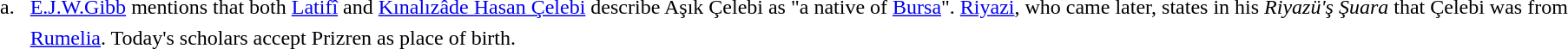<table style="margin-left:13px; line-height:150%">
<tr>
<td style="text-align:right; vertical-align:top;">a.  </td>
<td><a href='#'>E.J.W.Gibb</a> mentions that both <a href='#'>Latifî</a> and <a href='#'>Kınalızâde Hasan Çelebi</a> describe Aşık Çelebi as "a native of <a href='#'>Bursa</a>". <a href='#'>Riyazi</a>, who came later, states in his <em>Riyazü'ş Şuara</em> that Çelebi was from <a href='#'>Rumelia</a>. Today's scholars accept Prizren as place of birth.</td>
</tr>
</table>
